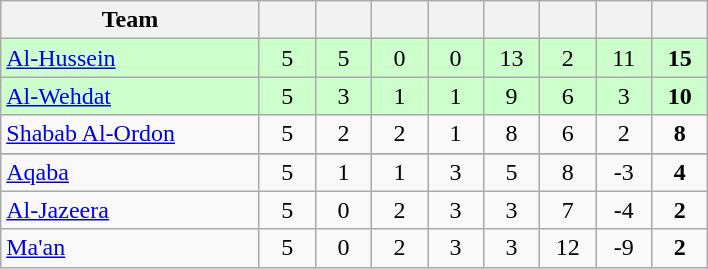<table class="wikitable" style="text-align: center;">
<tr>
<th width="165">Team</th>
<th width="30"></th>
<th width="30"></th>
<th width="30"></th>
<th width="30"></th>
<th width="30"></th>
<th width="30"></th>
<th width="30"></th>
<th width="30"></th>
</tr>
<tr bgcolor="#ccffcc">
<td align="left"><a href='#'>Al-Hussein</a></td>
<td>5</td>
<td>5</td>
<td>0</td>
<td>0</td>
<td>13</td>
<td>2</td>
<td>11</td>
<td><strong>15</strong></td>
</tr>
<tr bgcolor="#ccffcc">
<td align="left"><a href='#'>Al-Wehdat</a></td>
<td>5</td>
<td>3</td>
<td>1</td>
<td>1</td>
<td>9</td>
<td>6</td>
<td>3</td>
<td><strong>10</strong></td>
</tr>
<tr>
<td align="left"><a href='#'>Shabab Al-Ordon</a></td>
<td>5</td>
<td>2</td>
<td>2</td>
<td>1</td>
<td>8</td>
<td>6</td>
<td>2</td>
<td><strong>8</strong></td>
</tr>
<tr>
</tr>
<tr>
<td align="left"><a href='#'>Aqaba</a></td>
<td>5</td>
<td>1</td>
<td>1</td>
<td>3</td>
<td>5</td>
<td>8</td>
<td>-3</td>
<td><strong>4</strong></td>
</tr>
<tr>
<td align="left"><a href='#'>Al-Jazeera</a></td>
<td>5</td>
<td>0</td>
<td>2</td>
<td>3</td>
<td>3</td>
<td>7</td>
<td>-4</td>
<td><strong>2</strong></td>
</tr>
<tr>
<td align="left"><a href='#'>Ma'an</a></td>
<td>5</td>
<td>0</td>
<td>2</td>
<td>3</td>
<td>3</td>
<td>12</td>
<td>-9</td>
<td><strong>2</strong></td>
</tr>
</table>
